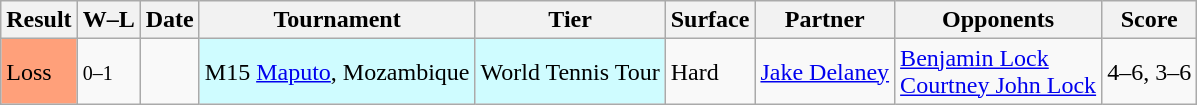<table class="sortable wikitable">
<tr>
<th>Result</th>
<th class="unsortable">W–L</th>
<th>Date</th>
<th>Tournament</th>
<th>Tier</th>
<th>Surface</th>
<th>Partner</th>
<th>Opponents</th>
<th class="unsortable">Score</th>
</tr>
<tr>
<td bgcolor=FFA07A>Loss</td>
<td><small>0–1</small></td>
<td></td>
<td style="background:#cffcff;">M15 <a href='#'>Maputo</a>, Mozambique</td>
<td style="background:#cffcff;">World Tennis Tour</td>
<td>Hard</td>
<td> <a href='#'>Jake Delaney</a></td>
<td> <a href='#'>Benjamin Lock</a><br> <a href='#'>Courtney John Lock</a></td>
<td>4–6, 3–6</td>
</tr>
</table>
